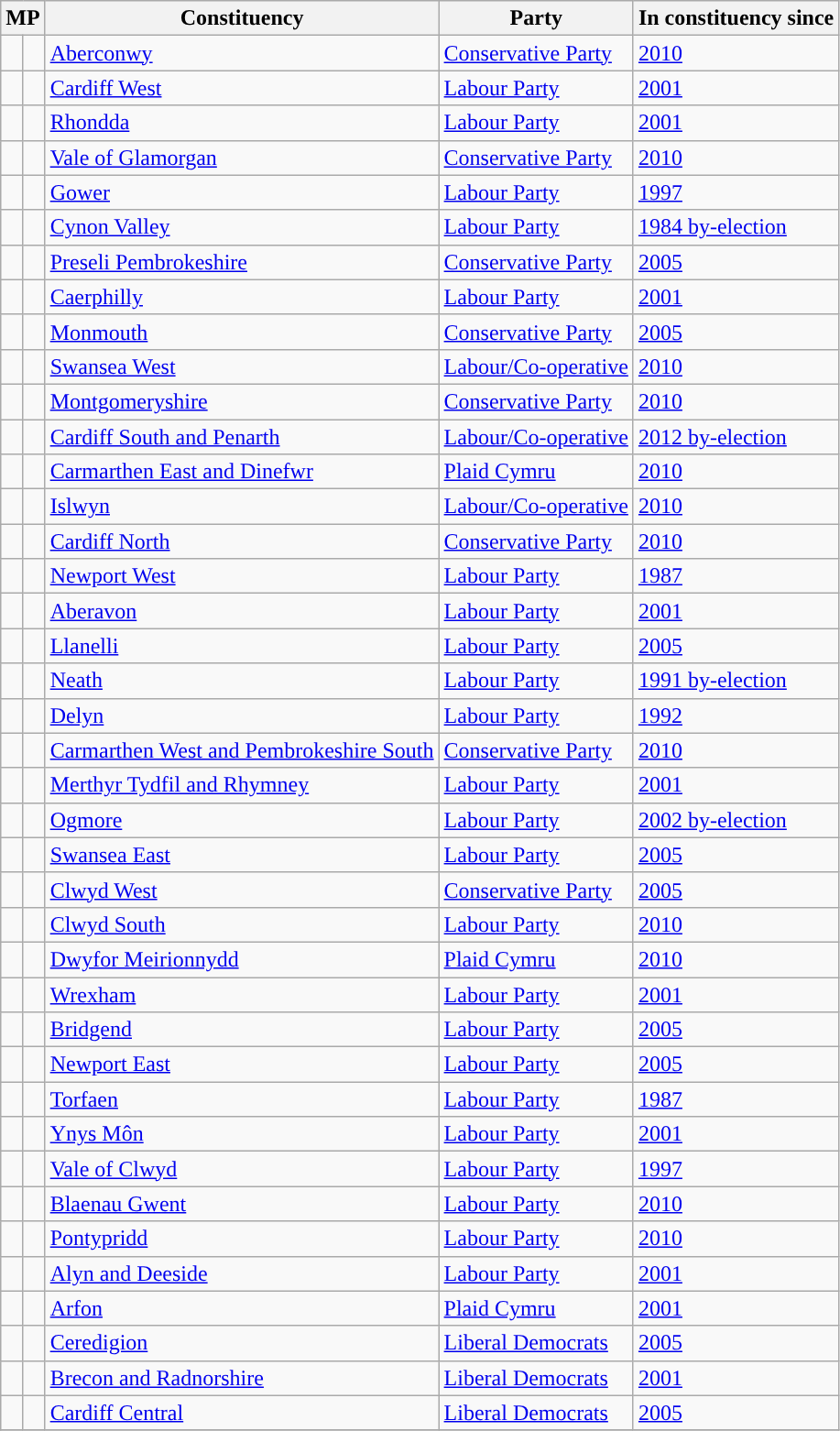<table class="wikitable sortable">
<tr>
<th colspan=2>MP</th>
<th>Constituency</th>
<th>Party</th>
<th>In constituency since</th>
</tr>
<tr>
<td style="color:inherit;background-color: "></td>
<td></td>
<td><a href='#'>Aberconwy</a></td>
<td><a href='#'>Conservative Party</a></td>
<td><a href='#'>2010</a></td>
</tr>
<tr>
<td style="color:inherit;background-color: "></td>
<td></td>
<td><a href='#'>Cardiff West</a></td>
<td><a href='#'>Labour Party</a></td>
<td><a href='#'>2001</a></td>
</tr>
<tr>
<td style="color:inherit;background-color: "></td>
<td></td>
<td><a href='#'>Rhondda</a></td>
<td><a href='#'>Labour Party</a></td>
<td><a href='#'>2001</a></td>
</tr>
<tr>
<td style="color:inherit;background-color: "></td>
<td></td>
<td><a href='#'>Vale of Glamorgan</a></td>
<td><a href='#'>Conservative Party</a></td>
<td><a href='#'>2010</a></td>
</tr>
<tr>
<td style="color:inherit;background-color: "></td>
<td></td>
<td><a href='#'>Gower</a></td>
<td><a href='#'>Labour Party</a></td>
<td><a href='#'>1997</a></td>
</tr>
<tr>
<td style="color:inherit;background-color: "></td>
<td></td>
<td><a href='#'>Cynon Valley</a></td>
<td><a href='#'>Labour Party</a></td>
<td><a href='#'>1984 by-election</a></td>
</tr>
<tr>
<td style="color:inherit;background-color: "></td>
<td></td>
<td><a href='#'>Preseli Pembrokeshire</a></td>
<td><a href='#'>Conservative Party</a></td>
<td><a href='#'>2005</a></td>
</tr>
<tr>
<td style="color:inherit;background-color: "></td>
<td></td>
<td><a href='#'>Caerphilly</a></td>
<td><a href='#'>Labour Party</a></td>
<td><a href='#'>2001</a></td>
</tr>
<tr>
<td style="color:inherit;background-color: "></td>
<td></td>
<td><a href='#'>Monmouth</a></td>
<td><a href='#'>Conservative Party</a></td>
<td><a href='#'>2005</a></td>
</tr>
<tr>
<td style="color:inherit;background-color: "></td>
<td></td>
<td><a href='#'>Swansea West</a></td>
<td><a href='#'>Labour/Co-operative</a></td>
<td><a href='#'>2010</a></td>
</tr>
<tr>
<td style="color:inherit;background-color: "></td>
<td></td>
<td><a href='#'>Montgomeryshire</a></td>
<td><a href='#'>Conservative Party</a></td>
<td><a href='#'>2010</a></td>
</tr>
<tr>
<td style="color:inherit;background-color: "></td>
<td></td>
<td><a href='#'>Cardiff South and Penarth</a></td>
<td><a href='#'>Labour/Co-operative</a></td>
<td><a href='#'>2012 by-election</a></td>
</tr>
<tr>
<td style="color:inherit;background-color: "></td>
<td></td>
<td><a href='#'>Carmarthen East and Dinefwr</a></td>
<td><a href='#'>Plaid Cymru</a></td>
<td><a href='#'>2010</a></td>
</tr>
<tr>
<td style="color:inherit;background-color: "></td>
<td></td>
<td><a href='#'>Islwyn</a></td>
<td><a href='#'>Labour/Co-operative</a></td>
<td><a href='#'>2010</a></td>
</tr>
<tr>
<td style="color:inherit;background-color: "></td>
<td></td>
<td><a href='#'>Cardiff North</a></td>
<td><a href='#'>Conservative Party</a></td>
<td><a href='#'>2010</a></td>
</tr>
<tr>
<td style="color:inherit;background-color: "></td>
<td></td>
<td><a href='#'>Newport West</a></td>
<td><a href='#'>Labour Party</a></td>
<td><a href='#'>1987</a></td>
</tr>
<tr>
<td style="color:inherit;background-color: "></td>
<td></td>
<td><a href='#'>Aberavon</a></td>
<td><a href='#'>Labour Party</a></td>
<td><a href='#'>2001</a></td>
</tr>
<tr>
<td style="color:inherit;background-color: "></td>
<td></td>
<td><a href='#'>Llanelli</a></td>
<td><a href='#'>Labour Party</a></td>
<td><a href='#'>2005</a></td>
</tr>
<tr>
<td style="color:inherit;background-color: "></td>
<td></td>
<td><a href='#'>Neath</a></td>
<td><a href='#'>Labour Party</a></td>
<td><a href='#'>1991 by-election</a></td>
</tr>
<tr>
<td style="color:inherit;background-color: "></td>
<td></td>
<td><a href='#'>Delyn</a></td>
<td><a href='#'>Labour Party</a></td>
<td><a href='#'>1992</a></td>
</tr>
<tr>
<td style="color:inherit;background-color: "></td>
<td></td>
<td><a href='#'>Carmarthen West and Pembrokeshire South</a></td>
<td><a href='#'>Conservative Party</a></td>
<td><a href='#'>2010</a></td>
</tr>
<tr>
<td style="color:inherit;background-color: "></td>
<td></td>
<td><a href='#'>Merthyr Tydfil and Rhymney</a></td>
<td><a href='#'>Labour Party</a></td>
<td><a href='#'>2001</a></td>
</tr>
<tr>
<td style="color:inherit;background-color: "></td>
<td></td>
<td><a href='#'>Ogmore</a></td>
<td><a href='#'>Labour Party</a></td>
<td><a href='#'>2002 by-election</a></td>
</tr>
<tr>
<td style="color:inherit;background-color: "></td>
<td></td>
<td><a href='#'>Swansea East</a></td>
<td><a href='#'>Labour Party</a></td>
<td><a href='#'>2005</a></td>
</tr>
<tr>
<td style="color:inherit;background-color: "></td>
<td></td>
<td><a href='#'>Clwyd West</a></td>
<td><a href='#'>Conservative Party</a></td>
<td><a href='#'>2005</a></td>
</tr>
<tr>
<td style="color:inherit;background-color: "></td>
<td></td>
<td><a href='#'>Clwyd South</a></td>
<td><a href='#'>Labour Party</a></td>
<td><a href='#'>2010</a></td>
</tr>
<tr>
<td style="color:inherit;background-color: "></td>
<td></td>
<td><a href='#'>Dwyfor Meirionnydd</a></td>
<td><a href='#'>Plaid Cymru</a></td>
<td><a href='#'>2010</a></td>
</tr>
<tr>
<td style="color:inherit;background-color: "></td>
<td></td>
<td><a href='#'>Wrexham</a></td>
<td><a href='#'>Labour Party</a></td>
<td><a href='#'>2001</a></td>
</tr>
<tr>
<td style="color:inherit;background-color: "></td>
<td></td>
<td><a href='#'>Bridgend</a></td>
<td><a href='#'>Labour Party</a></td>
<td><a href='#'>2005</a></td>
</tr>
<tr>
<td style="color:inherit;background-color: "></td>
<td></td>
<td><a href='#'>Newport East</a></td>
<td><a href='#'>Labour Party</a></td>
<td><a href='#'>2005</a></td>
</tr>
<tr>
<td style="color:inherit;background-color: "></td>
<td></td>
<td><a href='#'>Torfaen</a></td>
<td><a href='#'>Labour Party</a></td>
<td><a href='#'>1987</a></td>
</tr>
<tr>
<td style="color:inherit;background-color: "></td>
<td></td>
<td><a href='#'>Ynys Môn</a></td>
<td><a href='#'>Labour Party</a></td>
<td><a href='#'>2001</a></td>
</tr>
<tr>
<td style="color:inherit;background-color: "></td>
<td></td>
<td><a href='#'>Vale of Clwyd</a></td>
<td><a href='#'>Labour Party</a></td>
<td><a href='#'>1997</a></td>
</tr>
<tr>
<td style="color:inherit;background-color: "></td>
<td></td>
<td><a href='#'>Blaenau Gwent</a></td>
<td><a href='#'>Labour Party</a></td>
<td><a href='#'>2010</a></td>
</tr>
<tr>
<td style="color:inherit;background-color: "></td>
<td></td>
<td><a href='#'>Pontypridd</a></td>
<td><a href='#'>Labour Party</a></td>
<td><a href='#'>2010</a></td>
</tr>
<tr>
<td style="color:inherit;background-color: "></td>
<td></td>
<td><a href='#'>Alyn and Deeside</a></td>
<td><a href='#'>Labour Party</a></td>
<td><a href='#'>2001</a></td>
</tr>
<tr>
<td style="color:inherit;background-color: "></td>
<td></td>
<td><a href='#'>Arfon</a></td>
<td><a href='#'>Plaid Cymru</a></td>
<td><a href='#'>2001</a></td>
</tr>
<tr>
<td style="color:inherit;background-color: "></td>
<td></td>
<td><a href='#'>Ceredigion</a></td>
<td><a href='#'>Liberal Democrats</a></td>
<td><a href='#'>2005</a></td>
</tr>
<tr>
<td style="color:inherit;background-color: "></td>
<td></td>
<td><a href='#'>Brecon and Radnorshire</a></td>
<td><a href='#'>Liberal Democrats</a></td>
<td><a href='#'>2001</a></td>
</tr>
<tr>
<td style="color:inherit;background-color: "></td>
<td></td>
<td><a href='#'>Cardiff Central</a></td>
<td><a href='#'>Liberal Democrats</a></td>
<td><a href='#'>2005</a></td>
</tr>
<tr>
</tr>
</table>
